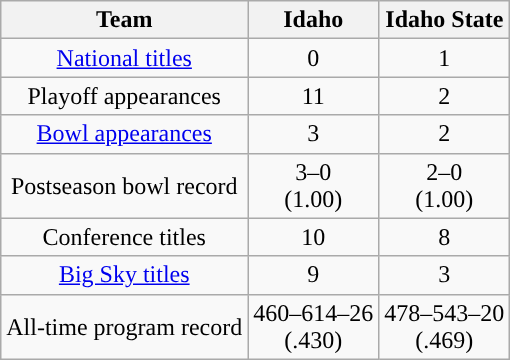<table class="wikitable" style="text-align:center;">
<tr>
<th>Team</th>
<th>Idaho</th>
<th>Idaho State</th>
</tr>
<tr>
<td><a href='#'>National titles</a></td>
<td>0</td>
<td>1</td>
</tr>
<tr>
<td>Playoff appearances</td>
<td>11</td>
<td>2</td>
</tr>
<tr>
<td><a href='#'>Bowl appearances</a></td>
<td>3</td>
<td>2</td>
</tr>
<tr>
<td>Postseason bowl record</td>
<td>3–0<br>(1.00)</td>
<td>2–0<br>(1.00)</td>
</tr>
<tr>
<td>Conference titles</td>
<td>10</td>
<td>8</td>
</tr>
<tr>
<td><a href='#'>Big Sky titles</a></td>
<td>9</td>
<td>3</td>
</tr>
<tr>
<td>All-time program record</td>
<td>460–614–26<br>(.430)</td>
<td>478–543–20<br>(.469)</td>
</tr>
</table>
